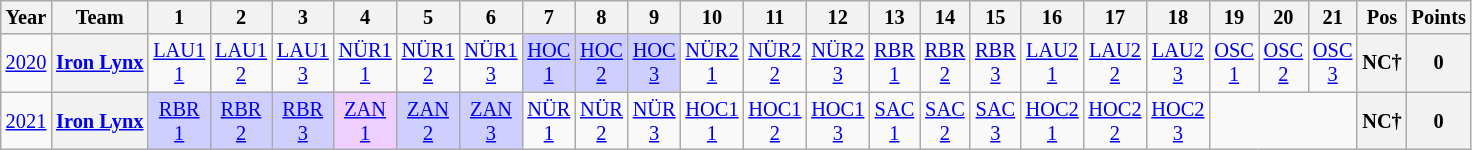<table class="wikitable" style="text-align:center; font-size:85%">
<tr>
<th>Year</th>
<th>Team</th>
<th>1</th>
<th>2</th>
<th>3</th>
<th>4</th>
<th>5</th>
<th>6</th>
<th>7</th>
<th>8</th>
<th>9</th>
<th>10</th>
<th>11</th>
<th>12</th>
<th>13</th>
<th>14</th>
<th>15</th>
<th>16</th>
<th>17</th>
<th>18</th>
<th>19</th>
<th>20</th>
<th>21</th>
<th>Pos</th>
<th>Points</th>
</tr>
<tr>
<td><a href='#'>2020</a></td>
<th nowrap><a href='#'>Iron Lynx</a></th>
<td style="background:# ;"><a href='#'>LAU1<br>1</a></td>
<td><a href='#'>LAU1<br>2</a></td>
<td><a href='#'>LAU1<br>3</a></td>
<td><a href='#'>NÜR1<br>1</a></td>
<td><a href='#'>NÜR1<br>2</a></td>
<td><a href='#'>NÜR1<br>3</a></td>
<td style="background:#CFCFFF;"><a href='#'>HOC<br>1</a><br></td>
<td style="background:#CFCFFF;"><a href='#'>HOC<br>2</a><br></td>
<td style="background:#CFCFFF;"><a href='#'>HOC<br>3</a><br></td>
<td><a href='#'>NÜR2<br>1</a></td>
<td><a href='#'>NÜR2<br>2</a></td>
<td><a href='#'>NÜR2<br>3</a></td>
<td><a href='#'>RBR<br>1</a></td>
<td><a href='#'>RBR<br>2</a></td>
<td><a href='#'>RBR<br>3</a></td>
<td><a href='#'>LAU2<br>1</a></td>
<td><a href='#'>LAU2<br>2</a></td>
<td><a href='#'>LAU2<br>3</a></td>
<td><a href='#'>OSC<br>1</a></td>
<td><a href='#'>OSC<br>2</a></td>
<td><a href='#'>OSC<br>3</a></td>
<th>NC†</th>
<th>0</th>
</tr>
<tr>
<td><a href='#'>2021</a></td>
<th><a href='#'>Iron Lynx</a></th>
<td style="background:#CFCFFF;"><a href='#'>RBR<br>1</a><br></td>
<td style="background:#CFCFFF;"><a href='#'>RBR<br>2</a><br></td>
<td style="background:#CFCFFF;"><a href='#'>RBR<br>3</a><br></td>
<td style="background:#EFCFFF;"><a href='#'>ZAN<br>1</a><br></td>
<td style="background:#CFCFFF;"><a href='#'>ZAN<br>2</a><br></td>
<td style="background:#CFCFFF;"><a href='#'>ZAN<br>3</a><br></td>
<td><a href='#'>NÜR<br>1</a></td>
<td><a href='#'>NÜR<br>2</a></td>
<td><a href='#'>NÜR<br>3</a></td>
<td><a href='#'>HOC1<br>1</a></td>
<td><a href='#'>HOC1<br>2</a></td>
<td><a href='#'>HOC1<br>3</a></td>
<td><a href='#'>SAC<br>1</a></td>
<td><a href='#'>SAC<br>2</a></td>
<td><a href='#'>SAC<br>3</a></td>
<td><a href='#'>HOC2<br>1</a></td>
<td><a href='#'>HOC2<br>2</a></td>
<td><a href='#'>HOC2<br>3</a></td>
<td colspan=3></td>
<th>NC†</th>
<th>0</th>
</tr>
</table>
